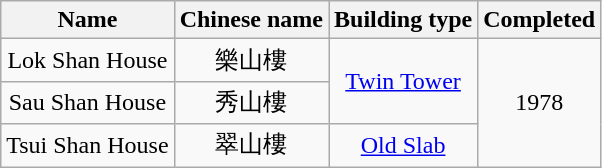<table class="wikitable" style="text-align: center">
<tr>
<th>Name</th>
<th>Chinese name</th>
<th>Building type</th>
<th>Completed</th>
</tr>
<tr>
<td>Lok Shan House</td>
<td>樂山樓</td>
<td rowspan="2"><a href='#'>Twin Tower</a></td>
<td rowspan="3">1978</td>
</tr>
<tr>
<td>Sau Shan House</td>
<td>秀山樓</td>
</tr>
<tr>
<td>Tsui Shan House</td>
<td>翠山樓</td>
<td><a href='#'>Old Slab</a></td>
</tr>
</table>
